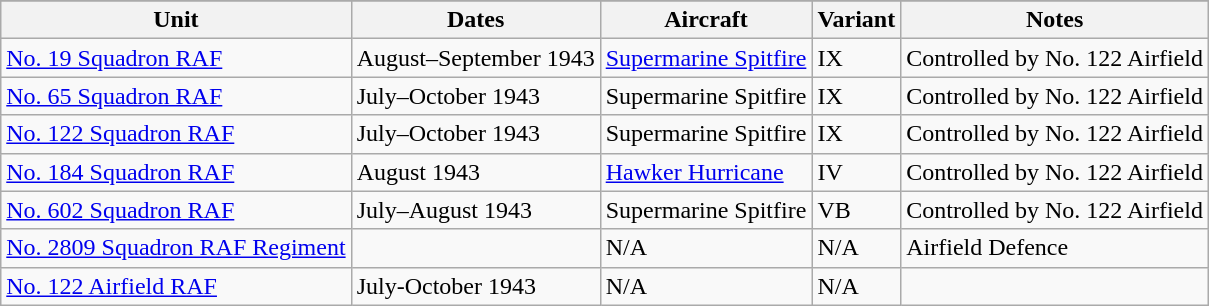<table class="wikitable">
<tr>
</tr>
<tr>
<th>Unit</th>
<th>Dates</th>
<th>Aircraft</th>
<th>Variant</th>
<th>Notes</th>
</tr>
<tr>
<td><a href='#'>No. 19 Squadron RAF</a></td>
<td>August–September 1943</td>
<td><a href='#'>Supermarine Spitfire</a></td>
<td>IX</td>
<td> Controlled by No. 122 Airfield</td>
</tr>
<tr>
<td><a href='#'>No. 65 Squadron RAF</a></td>
<td>July–October 1943</td>
<td>Supermarine Spitfire</td>
<td>IX</td>
<td> Controlled by No. 122 Airfield</td>
</tr>
<tr>
<td><a href='#'>No. 122 Squadron RAF</a></td>
<td>July–October 1943</td>
<td>Supermarine Spitfire</td>
<td>IX</td>
<td> Controlled by No. 122 Airfield</td>
</tr>
<tr>
<td><a href='#'>No. 184 Squadron RAF</a></td>
<td>August 1943</td>
<td><a href='#'>Hawker Hurricane</a></td>
<td>IV</td>
<td> Controlled by No. 122 Airfield</td>
</tr>
<tr>
<td><a href='#'>No. 602 Squadron RAF</a></td>
<td>July–August 1943</td>
<td>Supermarine Spitfire</td>
<td>VB</td>
<td> Controlled by No. 122 Airfield</td>
</tr>
<tr>
<td><a href='#'>No. 2809 Squadron RAF Regiment</a></td>
<td></td>
<td>N/A</td>
<td>N/A</td>
<td>Airfield Defence</td>
</tr>
<tr>
<td><a href='#'>No. 122 Airfield RAF</a></td>
<td>July-October 1943</td>
<td>N/A</td>
<td>N/A</td>
<td></td>
</tr>
</table>
